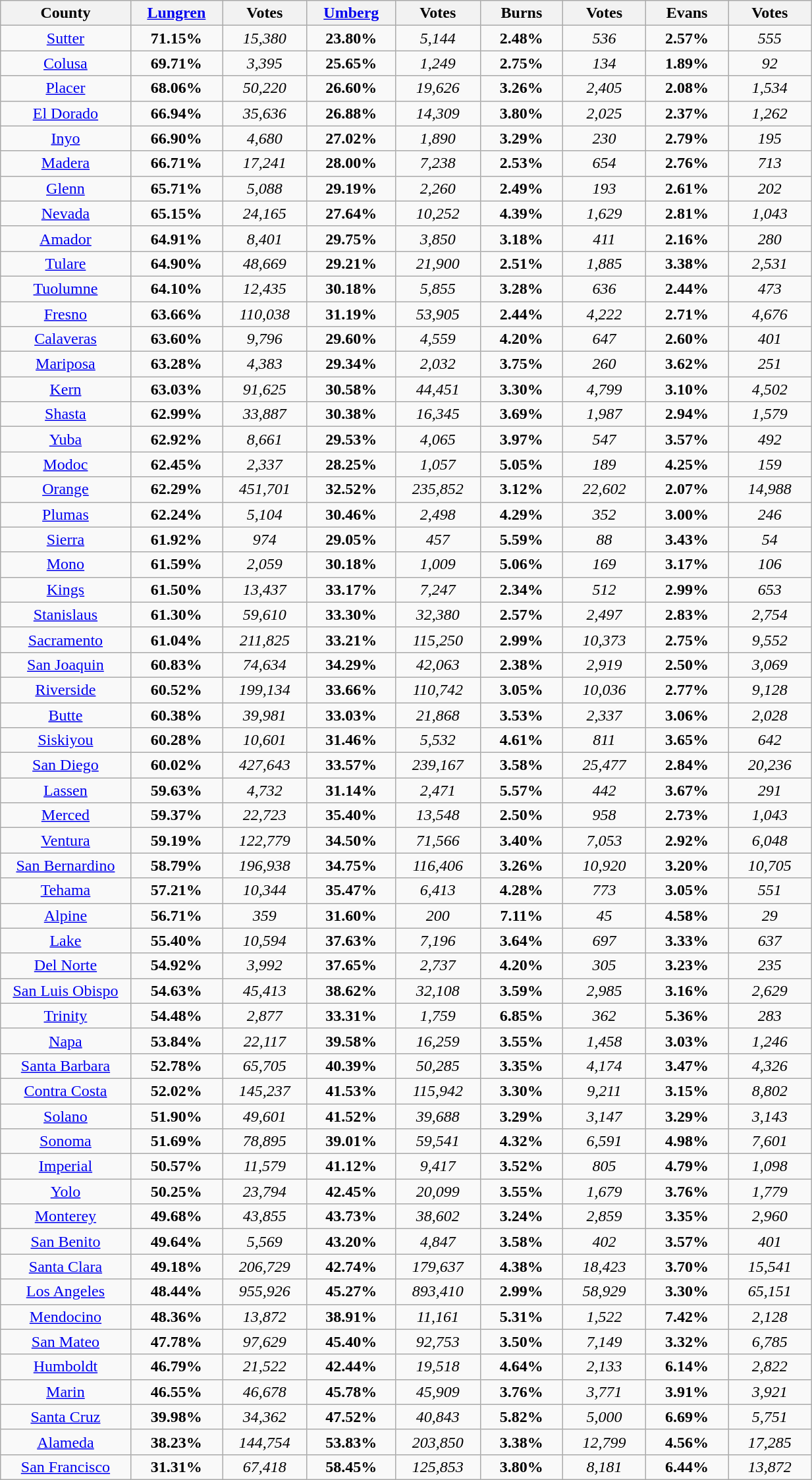<table width="65%" class="wikitable sortable">
<tr>
<th width="11%">County</th>
<th width="7%"><a href='#'>Lungren</a></th>
<th width="7%">Votes</th>
<th width="7%"><a href='#'>Umberg</a></th>
<th width="7%">Votes</th>
<th width="7%">Burns</th>
<th width="7%">Votes</th>
<th width="7%">Evans</th>
<th width="7%">Votes</th>
</tr>
<tr>
<td align="center" ><a href='#'>Sutter</a></td>
<td align="center"><strong>71.15%</strong></td>
<td align="center"><em>15,380</em></td>
<td align="center"><strong>23.80%</strong></td>
<td align="center"><em>5,144</em></td>
<td align="center"><strong>2.48%</strong></td>
<td align="center"><em>536</em></td>
<td align="center"><strong>2.57%</strong></td>
<td align="center"><em>555</em></td>
</tr>
<tr>
<td align="center" ><a href='#'>Colusa</a></td>
<td align="center"><strong>69.71%</strong></td>
<td align="center"><em>3,395</em></td>
<td align="center"><strong>25.65%</strong></td>
<td align="center"><em>1,249</em></td>
<td align="center"><strong>2.75%</strong></td>
<td align="center"><em>134</em></td>
<td align="center"><strong>1.89%</strong></td>
<td align="center"><em>92</em></td>
</tr>
<tr>
<td align="center" ><a href='#'>Placer</a></td>
<td align="center"><strong>68.06%</strong></td>
<td align="center"><em>50,220</em></td>
<td align="center"><strong>26.60%</strong></td>
<td align="center"><em>19,626</em></td>
<td align="center"><strong>3.26%</strong></td>
<td align="center"><em>2,405</em></td>
<td align="center"><strong>2.08%</strong></td>
<td align="center"><em>1,534</em></td>
</tr>
<tr>
<td align="center" ><a href='#'>El Dorado</a></td>
<td align="center"><strong>66.94%</strong></td>
<td align="center"><em>35,636</em></td>
<td align="center"><strong>26.88%</strong></td>
<td align="center"><em>14,309</em></td>
<td align="center"><strong>3.80%</strong></td>
<td align="center"><em>2,025</em></td>
<td align="center"><strong>2.37%</strong></td>
<td align="center"><em>1,262</em></td>
</tr>
<tr>
<td align="center" ><a href='#'>Inyo</a></td>
<td align="center"><strong>66.90%</strong></td>
<td align="center"><em>4,680</em></td>
<td align="center"><strong>27.02%</strong></td>
<td align="center"><em>1,890</em></td>
<td align="center"><strong>3.29%</strong></td>
<td align="center"><em>230</em></td>
<td align="center"><strong>2.79%</strong></td>
<td align="center"><em>195</em></td>
</tr>
<tr>
<td align="center" ><a href='#'>Madera</a></td>
<td align="center"><strong>66.71%</strong></td>
<td align="center"><em>17,241</em></td>
<td align="center"><strong>28.00%</strong></td>
<td align="center"><em>7,238</em></td>
<td align="center"><strong>2.53%</strong></td>
<td align="center"><em>654</em></td>
<td align="center"><strong>2.76%</strong></td>
<td align="center"><em>713</em></td>
</tr>
<tr>
<td align="center" ><a href='#'>Glenn</a></td>
<td align="center"><strong>65.71%</strong></td>
<td align="center"><em>5,088</em></td>
<td align="center"><strong>29.19%</strong></td>
<td align="center"><em>2,260</em></td>
<td align="center"><strong>2.49%</strong></td>
<td align="center"><em>193</em></td>
<td align="center"><strong>2.61%</strong></td>
<td align="center"><em>202</em></td>
</tr>
<tr>
<td align="center" ><a href='#'>Nevada</a></td>
<td align="center"><strong>65.15%</strong></td>
<td align="center"><em>24,165</em></td>
<td align="center"><strong>27.64%</strong></td>
<td align="center"><em>10,252</em></td>
<td align="center"><strong>4.39%</strong></td>
<td align="center"><em>1,629</em></td>
<td align="center"><strong>2.81%</strong></td>
<td align="center"><em>1,043</em></td>
</tr>
<tr>
<td align="center" ><a href='#'>Amador</a></td>
<td align="center"><strong>64.91%</strong></td>
<td align="center"><em>8,401</em></td>
<td align="center"><strong>29.75%</strong></td>
<td align="center"><em>3,850</em></td>
<td align="center"><strong>3.18%</strong></td>
<td align="center"><em>411</em></td>
<td align="center"><strong>2.16%</strong></td>
<td align="center"><em>280</em></td>
</tr>
<tr>
<td align="center" ><a href='#'>Tulare</a></td>
<td align="center"><strong>64.90%</strong></td>
<td align="center"><em>48,669</em></td>
<td align="center"><strong>29.21%</strong></td>
<td align="center"><em>21,900</em></td>
<td align="center"><strong>2.51%</strong></td>
<td align="center"><em>1,885</em></td>
<td align="center"><strong>3.38%</strong></td>
<td align="center"><em>2,531</em></td>
</tr>
<tr>
<td align="center" ><a href='#'>Tuolumne</a></td>
<td align="center"><strong>64.10%</strong></td>
<td align="center"><em>12,435</em></td>
<td align="center"><strong>30.18%</strong></td>
<td align="center"><em>5,855</em></td>
<td align="center"><strong>3.28%</strong></td>
<td align="center"><em>636</em></td>
<td align="center"><strong>2.44%</strong></td>
<td align="center"><em>473</em></td>
</tr>
<tr>
<td align="center" ><a href='#'>Fresno</a></td>
<td align="center"><strong>63.66%</strong></td>
<td align="center"><em>110,038</em></td>
<td align="center"><strong>31.19%</strong></td>
<td align="center"><em>53,905</em></td>
<td align="center"><strong>2.44%</strong></td>
<td align="center"><em>4,222</em></td>
<td align="center"><strong>2.71%</strong></td>
<td align="center"><em>4,676</em></td>
</tr>
<tr>
<td align="center" ><a href='#'>Calaveras</a></td>
<td align="center"><strong>63.60%</strong></td>
<td align="center"><em>9,796</em></td>
<td align="center"><strong>29.60%</strong></td>
<td align="center"><em>4,559</em></td>
<td align="center"><strong>4.20%</strong></td>
<td align="center"><em>647</em></td>
<td align="center"><strong>2.60%</strong></td>
<td align="center"><em>401</em></td>
</tr>
<tr>
<td align="center" ><a href='#'>Mariposa</a></td>
<td align="center"><strong>63.28%</strong></td>
<td align="center"><em>4,383</em></td>
<td align="center"><strong>29.34%</strong></td>
<td align="center"><em>2,032</em></td>
<td align="center"><strong>3.75%</strong></td>
<td align="center"><em>260</em></td>
<td align="center"><strong>3.62%</strong></td>
<td align="center"><em>251</em></td>
</tr>
<tr>
<td align="center" ><a href='#'>Kern</a></td>
<td align="center"><strong>63.03%</strong></td>
<td align="center"><em>91,625</em></td>
<td align="center"><strong>30.58%</strong></td>
<td align="center"><em>44,451</em></td>
<td align="center"><strong>3.30%</strong></td>
<td align="center"><em>4,799</em></td>
<td align="center"><strong>3.10%</strong></td>
<td align="center"><em>4,502</em></td>
</tr>
<tr>
<td align="center" ><a href='#'>Shasta</a></td>
<td align="center"><strong>62.99%</strong></td>
<td align="center"><em>33,887</em></td>
<td align="center"><strong>30.38%</strong></td>
<td align="center"><em>16,345</em></td>
<td align="center"><strong>3.69%</strong></td>
<td align="center"><em>1,987</em></td>
<td align="center"><strong>2.94%</strong></td>
<td align="center"><em>1,579</em></td>
</tr>
<tr>
<td align="center" ><a href='#'>Yuba</a></td>
<td align="center"><strong>62.92%</strong></td>
<td align="center"><em>8,661</em></td>
<td align="center"><strong>29.53%</strong></td>
<td align="center"><em>4,065</em></td>
<td align="center"><strong>3.97%</strong></td>
<td align="center"><em>547</em></td>
<td align="center"><strong>3.57%</strong></td>
<td align="center"><em>492</em></td>
</tr>
<tr>
<td align="center" ><a href='#'>Modoc</a></td>
<td align="center"><strong>62.45%</strong></td>
<td align="center"><em>2,337</em></td>
<td align="center"><strong>28.25%</strong></td>
<td align="center"><em>1,057</em></td>
<td align="center"><strong>5.05%</strong></td>
<td align="center"><em>189</em></td>
<td align="center"><strong>4.25%</strong></td>
<td align="center"><em>159</em></td>
</tr>
<tr>
<td align="center" ><a href='#'>Orange</a></td>
<td align="center"><strong>62.29%</strong></td>
<td align="center"><em>451,701</em></td>
<td align="center"><strong>32.52%</strong></td>
<td align="center"><em>235,852</em></td>
<td align="center"><strong>3.12%</strong></td>
<td align="center"><em>22,602</em></td>
<td align="center"><strong>2.07%</strong></td>
<td align="center"><em>14,988</em></td>
</tr>
<tr>
<td align="center" ><a href='#'>Plumas</a></td>
<td align="center"><strong>62.24%</strong></td>
<td align="center"><em>5,104</em></td>
<td align="center"><strong>30.46%</strong></td>
<td align="center"><em>2,498</em></td>
<td align="center"><strong>4.29%</strong></td>
<td align="center"><em>352</em></td>
<td align="center"><strong>3.00%</strong></td>
<td align="center"><em>246</em></td>
</tr>
<tr>
<td align="center" ><a href='#'>Sierra</a></td>
<td align="center"><strong>61.92%</strong></td>
<td align="center"><em>974</em></td>
<td align="center"><strong>29.05%</strong></td>
<td align="center"><em>457</em></td>
<td align="center"><strong>5.59%</strong></td>
<td align="center"><em>88</em></td>
<td align="center"><strong>3.43%</strong></td>
<td align="center"><em>54</em></td>
</tr>
<tr>
<td align="center" ><a href='#'>Mono</a></td>
<td align="center"><strong>61.59%</strong></td>
<td align="center"><em>2,059</em></td>
<td align="center"><strong>30.18%</strong></td>
<td align="center"><em>1,009</em></td>
<td align="center"><strong>5.06%</strong></td>
<td align="center"><em>169</em></td>
<td align="center"><strong>3.17%</strong></td>
<td align="center"><em>106</em></td>
</tr>
<tr>
<td align="center" ><a href='#'>Kings</a></td>
<td align="center"><strong>61.50%</strong></td>
<td align="center"><em>13,437</em></td>
<td align="center"><strong>33.17%</strong></td>
<td align="center"><em>7,247</em></td>
<td align="center"><strong>2.34%</strong></td>
<td align="center"><em>512</em></td>
<td align="center"><strong>2.99%</strong></td>
<td align="center"><em>653</em></td>
</tr>
<tr>
<td align="center" ><a href='#'>Stanislaus</a></td>
<td align="center"><strong>61.30%</strong></td>
<td align="center"><em>59,610</em></td>
<td align="center"><strong>33.30%</strong></td>
<td align="center"><em>32,380</em></td>
<td align="center"><strong>2.57%</strong></td>
<td align="center"><em>2,497</em></td>
<td align="center"><strong>2.83%</strong></td>
<td align="center"><em>2,754</em></td>
</tr>
<tr>
<td align="center" ><a href='#'>Sacramento</a></td>
<td align="center"><strong>61.04%</strong></td>
<td align="center"><em>211,825</em></td>
<td align="center"><strong>33.21%</strong></td>
<td align="center"><em>115,250</em></td>
<td align="center"><strong>2.99%</strong></td>
<td align="center"><em>10,373</em></td>
<td align="center"><strong>2.75%</strong></td>
<td align="center"><em>9,552</em></td>
</tr>
<tr>
<td align="center" ><a href='#'>San Joaquin</a></td>
<td align="center"><strong>60.83%</strong></td>
<td align="center"><em>74,634</em></td>
<td align="center"><strong>34.29%</strong></td>
<td align="center"><em>42,063</em></td>
<td align="center"><strong>2.38%</strong></td>
<td align="center"><em>2,919</em></td>
<td align="center"><strong>2.50%</strong></td>
<td align="center"><em>3,069</em></td>
</tr>
<tr>
<td align="center" ><a href='#'>Riverside</a></td>
<td align="center"><strong>60.52%</strong></td>
<td align="center"><em>199,134</em></td>
<td align="center"><strong>33.66%</strong></td>
<td align="center"><em>110,742</em></td>
<td align="center"><strong>3.05%</strong></td>
<td align="center"><em>10,036</em></td>
<td align="center"><strong>2.77%</strong></td>
<td align="center"><em>9,128</em></td>
</tr>
<tr>
<td align="center" ><a href='#'>Butte</a></td>
<td align="center"><strong>60.38%</strong></td>
<td align="center"><em>39,981</em></td>
<td align="center"><strong>33.03%</strong></td>
<td align="center"><em>21,868</em></td>
<td align="center"><strong>3.53%</strong></td>
<td align="center"><em>2,337</em></td>
<td align="center"><strong>3.06%</strong></td>
<td align="center"><em>2,028</em></td>
</tr>
<tr>
<td align="center" ><a href='#'>Siskiyou</a></td>
<td align="center"><strong>60.28%</strong></td>
<td align="center"><em>10,601</em></td>
<td align="center"><strong>31.46%</strong></td>
<td align="center"><em>5,532</em></td>
<td align="center"><strong>4.61%</strong></td>
<td align="center"><em>811</em></td>
<td align="center"><strong>3.65%</strong></td>
<td align="center"><em>642</em></td>
</tr>
<tr>
<td align="center" ><a href='#'>San Diego</a></td>
<td align="center"><strong>60.02%</strong></td>
<td align="center"><em>427,643</em></td>
<td align="center"><strong>33.57%</strong></td>
<td align="center"><em>239,167</em></td>
<td align="center"><strong>3.58%</strong></td>
<td align="center"><em>25,477</em></td>
<td align="center"><strong>2.84%</strong></td>
<td align="center"><em>20,236</em></td>
</tr>
<tr>
<td align="center" ><a href='#'>Lassen</a></td>
<td align="center"><strong>59.63%</strong></td>
<td align="center"><em>4,732</em></td>
<td align="center"><strong>31.14%</strong></td>
<td align="center"><em>2,471</em></td>
<td align="center"><strong>5.57%</strong></td>
<td align="center"><em>442</em></td>
<td align="center"><strong>3.67%</strong></td>
<td align="center"><em>291</em></td>
</tr>
<tr>
<td align="center" ><a href='#'>Merced</a></td>
<td align="center"><strong>59.37%</strong></td>
<td align="center"><em>22,723</em></td>
<td align="center"><strong>35.40%</strong></td>
<td align="center"><em>13,548</em></td>
<td align="center"><strong>2.50%</strong></td>
<td align="center"><em>958</em></td>
<td align="center"><strong>2.73%</strong></td>
<td align="center"><em>1,043</em></td>
</tr>
<tr>
<td align="center" ><a href='#'>Ventura</a></td>
<td align="center"><strong>59.19%</strong></td>
<td align="center"><em>122,779</em></td>
<td align="center"><strong>34.50%</strong></td>
<td align="center"><em>71,566</em></td>
<td align="center"><strong>3.40%</strong></td>
<td align="center"><em>7,053</em></td>
<td align="center"><strong>2.92%</strong></td>
<td align="center"><em>6,048</em></td>
</tr>
<tr>
<td align="center" ><a href='#'>San Bernardino</a></td>
<td align="center"><strong>58.79%</strong></td>
<td align="center"><em>196,938</em></td>
<td align="center"><strong>34.75%</strong></td>
<td align="center"><em>116,406</em></td>
<td align="center"><strong>3.26%</strong></td>
<td align="center"><em>10,920</em></td>
<td align="center"><strong>3.20%</strong></td>
<td align="center"><em>10,705</em></td>
</tr>
<tr>
<td align="center" ><a href='#'>Tehama</a></td>
<td align="center"><strong>57.21%</strong></td>
<td align="center"><em>10,344</em></td>
<td align="center"><strong>35.47%</strong></td>
<td align="center"><em>6,413</em></td>
<td align="center"><strong>4.28%</strong></td>
<td align="center"><em>773</em></td>
<td align="center"><strong>3.05%</strong></td>
<td align="center"><em>551</em></td>
</tr>
<tr>
<td align="center" ><a href='#'>Alpine</a></td>
<td align="center"><strong>56.71%</strong></td>
<td align="center"><em>359</em></td>
<td align="center"><strong>31.60%</strong></td>
<td align="center"><em>200</em></td>
<td align="center"><strong>7.11%</strong></td>
<td align="center"><em>45</em></td>
<td align="center"><strong>4.58%</strong></td>
<td align="center"><em>29</em></td>
</tr>
<tr>
<td align="center" ><a href='#'>Lake</a></td>
<td align="center"><strong>55.40%</strong></td>
<td align="center"><em>10,594</em></td>
<td align="center"><strong>37.63%</strong></td>
<td align="center"><em>7,196</em></td>
<td align="center"><strong>3.64%</strong></td>
<td align="center"><em>697</em></td>
<td align="center"><strong>3.33%</strong></td>
<td align="center"><em>637</em></td>
</tr>
<tr>
<td align="center" ><a href='#'>Del Norte</a></td>
<td align="center"><strong>54.92%</strong></td>
<td align="center"><em>3,992</em></td>
<td align="center"><strong>37.65%</strong></td>
<td align="center"><em>2,737</em></td>
<td align="center"><strong>4.20%</strong></td>
<td align="center"><em>305</em></td>
<td align="center"><strong>3.23%</strong></td>
<td align="center"><em>235</em></td>
</tr>
<tr>
<td align="center" ><a href='#'>San Luis Obispo</a></td>
<td align="center"><strong>54.63%</strong></td>
<td align="center"><em>45,413</em></td>
<td align="center"><strong>38.62%</strong></td>
<td align="center"><em>32,108</em></td>
<td align="center"><strong>3.59%</strong></td>
<td align="center"><em>2,985</em></td>
<td align="center"><strong>3.16%</strong></td>
<td align="center"><em>2,629</em></td>
</tr>
<tr>
<td align="center" ><a href='#'>Trinity</a></td>
<td align="center"><strong>54.48%</strong></td>
<td align="center"><em>2,877</em></td>
<td align="center"><strong>33.31%</strong></td>
<td align="center"><em>1,759</em></td>
<td align="center"><strong>6.85%</strong></td>
<td align="center"><em>362</em></td>
<td align="center"><strong>5.36%</strong></td>
<td align="center"><em>283</em></td>
</tr>
<tr>
<td align="center" ><a href='#'>Napa</a></td>
<td align="center"><strong>53.84%</strong></td>
<td align="center"><em>22,117</em></td>
<td align="center"><strong>39.58%</strong></td>
<td align="center"><em>16,259</em></td>
<td align="center"><strong>3.55%</strong></td>
<td align="center"><em>1,458</em></td>
<td align="center"><strong>3.03%</strong></td>
<td align="center"><em>1,246</em></td>
</tr>
<tr>
<td align="center" ><a href='#'>Santa Barbara</a></td>
<td align="center"><strong>52.78%</strong></td>
<td align="center"><em>65,705</em></td>
<td align="center"><strong>40.39%</strong></td>
<td align="center"><em>50,285</em></td>
<td align="center"><strong>3.35%</strong></td>
<td align="center"><em>4,174</em></td>
<td align="center"><strong>3.47%</strong></td>
<td align="center"><em>4,326</em></td>
</tr>
<tr>
<td align="center" ><a href='#'>Contra Costa</a></td>
<td align="center"><strong>52.02%</strong></td>
<td align="center"><em>145,237</em></td>
<td align="center"><strong>41.53%</strong></td>
<td align="center"><em>115,942</em></td>
<td align="center"><strong>3.30%</strong></td>
<td align="center"><em>9,211</em></td>
<td align="center"><strong>3.15%</strong></td>
<td align="center"><em>8,802</em></td>
</tr>
<tr>
<td align="center" ><a href='#'>Solano</a></td>
<td align="center"><strong>51.90%</strong></td>
<td align="center"><em>49,601</em></td>
<td align="center"><strong>41.52%</strong></td>
<td align="center"><em>39,688</em></td>
<td align="center"><strong>3.29%</strong></td>
<td align="center"><em>3,147</em></td>
<td align="center"><strong>3.29%</strong></td>
<td align="center"><em>3,143</em></td>
</tr>
<tr>
<td align="center" ><a href='#'>Sonoma</a></td>
<td align="center"><strong>51.69%</strong></td>
<td align="center"><em>78,895</em></td>
<td align="center"><strong>39.01%</strong></td>
<td align="center"><em>59,541</em></td>
<td align="center"><strong>4.32%</strong></td>
<td align="center"><em>6,591</em></td>
<td align="center"><strong>4.98%</strong></td>
<td align="center"><em>7,601</em></td>
</tr>
<tr>
<td align="center" ><a href='#'>Imperial</a></td>
<td align="center"><strong>50.57%</strong></td>
<td align="center"><em>11,579</em></td>
<td align="center"><strong>41.12%</strong></td>
<td align="center"><em>9,417</em></td>
<td align="center"><strong>3.52%</strong></td>
<td align="center"><em>805</em></td>
<td align="center"><strong>4.79%</strong></td>
<td align="center"><em>1,098</em></td>
</tr>
<tr>
<td align="center" ><a href='#'>Yolo</a></td>
<td align="center"><strong>50.25%</strong></td>
<td align="center"><em>23,794</em></td>
<td align="center"><strong>42.45%</strong></td>
<td align="center"><em>20,099</em></td>
<td align="center"><strong>3.55%</strong></td>
<td align="center"><em>1,679</em></td>
<td align="center"><strong>3.76%</strong></td>
<td align="center"><em>1,779</em></td>
</tr>
<tr>
<td align="center" ><a href='#'>Monterey</a></td>
<td align="center"><strong>49.68%</strong></td>
<td align="center"><em>43,855</em></td>
<td align="center"><strong>43.73%</strong></td>
<td align="center"><em>38,602</em></td>
<td align="center"><strong>3.24%</strong></td>
<td align="center"><em>2,859</em></td>
<td align="center"><strong>3.35%</strong></td>
<td align="center"><em>2,960</em></td>
</tr>
<tr>
<td align="center" ><a href='#'>San Benito</a></td>
<td align="center"><strong>49.64%</strong></td>
<td align="center"><em>5,569</em></td>
<td align="center"><strong>43.20%</strong></td>
<td align="center"><em>4,847</em></td>
<td align="center"><strong>3.58%</strong></td>
<td align="center"><em>402</em></td>
<td align="center"><strong>3.57%</strong></td>
<td align="center"><em>401</em></td>
</tr>
<tr>
<td align="center" ><a href='#'>Santa Clara</a></td>
<td align="center"><strong>49.18%</strong></td>
<td align="center"><em>206,729</em></td>
<td align="center"><strong>42.74%</strong></td>
<td align="center"><em>179,637</em></td>
<td align="center"><strong>4.38%</strong></td>
<td align="center"><em>18,423</em></td>
<td align="center"><strong>3.70%</strong></td>
<td align="center"><em>15,541</em></td>
</tr>
<tr>
<td align="center" ><a href='#'>Los Angeles</a></td>
<td align="center"><strong>48.44%</strong></td>
<td align="center"><em>955,926</em></td>
<td align="center"><strong>45.27%</strong></td>
<td align="center"><em>893,410</em></td>
<td align="center"><strong>2.99%</strong></td>
<td align="center"><em>58,929</em></td>
<td align="center"><strong>3.30%</strong></td>
<td align="center"><em>65,151</em></td>
</tr>
<tr>
<td align="center" ><a href='#'>Mendocino</a></td>
<td align="center"><strong>48.36%</strong></td>
<td align="center"><em>13,872</em></td>
<td align="center"><strong>38.91%</strong></td>
<td align="center"><em>11,161</em></td>
<td align="center"><strong>5.31%</strong></td>
<td align="center"><em>1,522</em></td>
<td align="center"><strong>7.42%</strong></td>
<td align="center"><em>2,128</em></td>
</tr>
<tr>
<td align="center" ><a href='#'>San Mateo</a></td>
<td align="center"><strong>47.78%</strong></td>
<td align="center"><em>97,629</em></td>
<td align="center"><strong>45.40%</strong></td>
<td align="center"><em>92,753</em></td>
<td align="center"><strong>3.50%</strong></td>
<td align="center"><em>7,149</em></td>
<td align="center"><strong>3.32%</strong></td>
<td align="center"><em>6,785</em></td>
</tr>
<tr>
<td align="center" ><a href='#'>Humboldt</a></td>
<td align="center"><strong>46.79%</strong></td>
<td align="center"><em>21,522</em></td>
<td align="center"><strong>42.44%</strong></td>
<td align="center"><em>19,518</em></td>
<td align="center"><strong>4.64%</strong></td>
<td align="center"><em>2,133</em></td>
<td align="center"><strong>6.14%</strong></td>
<td align="center"><em>2,822</em></td>
</tr>
<tr>
<td align="center" ><a href='#'>Marin</a></td>
<td align="center"><strong>46.55%</strong></td>
<td align="center"><em>46,678</em></td>
<td align="center"><strong>45.78%</strong></td>
<td align="center"><em>45,909</em></td>
<td align="center"><strong>3.76%</strong></td>
<td align="center"><em>3,771</em></td>
<td align="center"><strong>3.91%</strong></td>
<td align="center"><em>3,921</em></td>
</tr>
<tr>
<td align="center" ><a href='#'>Santa Cruz</a></td>
<td align="center"><strong>39.98%</strong></td>
<td align="center"><em>34,362</em></td>
<td align="center"><strong>47.52%</strong></td>
<td align="center"><em>40,843</em></td>
<td align="center"><strong>5.82%</strong></td>
<td align="center"><em>5,000</em></td>
<td align="center"><strong>6.69%</strong></td>
<td align="center"><em>5,751</em></td>
</tr>
<tr>
<td align="center" ><a href='#'>Alameda</a></td>
<td align="center"><strong>38.23%</strong></td>
<td align="center"><em>144,754</em></td>
<td align="center"><strong>53.83%</strong></td>
<td align="center"><em>203,850</em></td>
<td align="center"><strong>3.38%</strong></td>
<td align="center"><em>12,799</em></td>
<td align="center"><strong>4.56%</strong></td>
<td align="center"><em>17,285</em></td>
</tr>
<tr>
<td align="center" ><a href='#'>San Francisco</a></td>
<td align="center"><strong>31.31%</strong></td>
<td align="center"><em>67,418</em></td>
<td align="center"><strong>58.45%</strong></td>
<td align="center"><em>125,853</em></td>
<td align="center"><strong>3.80%</strong></td>
<td align="center"><em>8,181</em></td>
<td align="center"><strong>6.44%</strong></td>
<td align="center"><em>13,872</em></td>
</tr>
</table>
